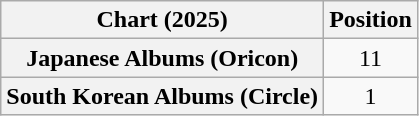<table class="wikitable sortable plainrowheaders" style="text-align:center">
<tr>
<th scope="col">Chart (2025)</th>
<th scope="col">Position</th>
</tr>
<tr>
<th scope="row">Japanese Albums (Oricon)</th>
<td>11</td>
</tr>
<tr>
<th scope="row">South Korean Albums (Circle)</th>
<td>1</td>
</tr>
</table>
